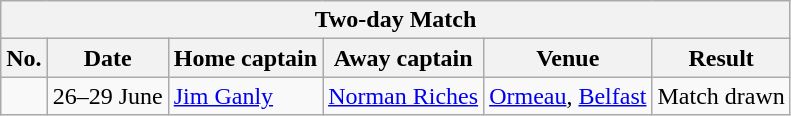<table class="wikitable">
<tr>
<th colspan="9">Two-day Match</th>
</tr>
<tr>
<th>No.</th>
<th>Date</th>
<th>Home captain</th>
<th>Away captain</th>
<th>Venue</th>
<th>Result</th>
</tr>
<tr>
<td></td>
<td>26–29 June</td>
<td><a href='#'>Jim Ganly</a></td>
<td><a href='#'>Norman Riches</a></td>
<td><a href='#'>Ormeau</a>, <a href='#'>Belfast</a></td>
<td>Match drawn</td>
</tr>
</table>
